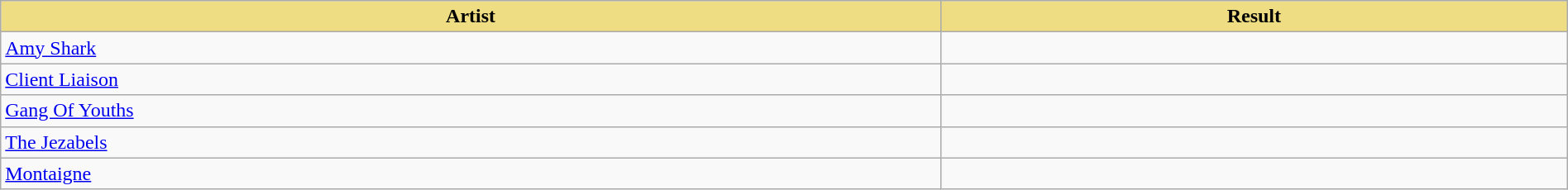<table class="wikitable" width=100%>
<tr>
<th style="width:15%;background:#EEDD82;">Artist</th>
<th style="width:10%;background:#EEDD82;">Result</th>
</tr>
<tr>
<td><a href='#'>Amy Shark</a></td>
<td></td>
</tr>
<tr>
<td><a href='#'>Client Liaison</a></td>
<td></td>
</tr>
<tr>
<td><a href='#'>Gang Of Youths</a></td>
<td></td>
</tr>
<tr>
<td><a href='#'>The Jezabels</a></td>
<td></td>
</tr>
<tr>
<td><a href='#'>Montaigne</a></td>
<td></td>
</tr>
</table>
